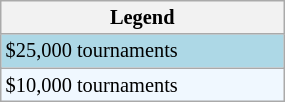<table class="wikitable" style="font-size:85%; width:15%;">
<tr>
<th>Legend</th>
</tr>
<tr style="background:lightblue;">
<td>$25,000 tournaments</td>
</tr>
<tr style="background:#f0f8ff;">
<td>$10,000 tournaments</td>
</tr>
</table>
